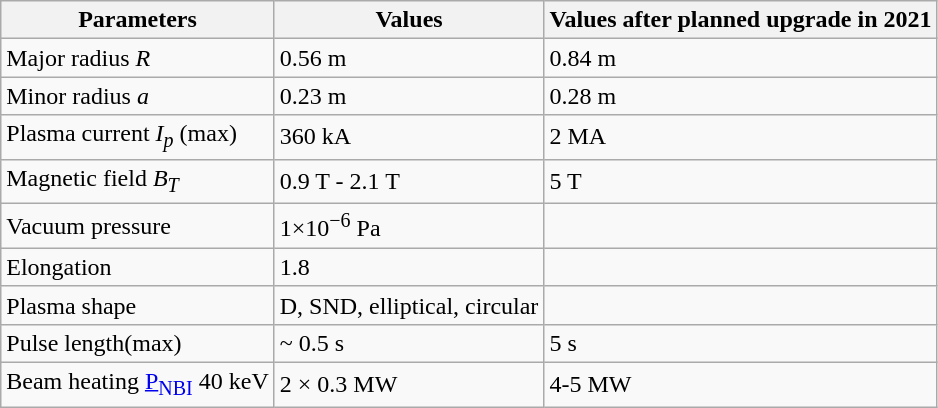<table class="wikitable">
<tr>
<th>Parameters</th>
<th>Values</th>
<th>Values after planned upgrade in 2021</th>
</tr>
<tr>
<td>Major radius <em>R</em></td>
<td>0.56 m</td>
<td>0.84 m</td>
</tr>
<tr>
<td>Minor radius <em>a</em></td>
<td>0.23 m</td>
<td>0.28 m</td>
</tr>
<tr>
<td>Plasma current <em>I<sub>p</sub></em> (max)</td>
<td>360 kA</td>
<td>2 MA</td>
</tr>
<tr>
<td>Magnetic field <em>B<sub>T</sub></em></td>
<td>0.9 T - 2.1 T</td>
<td>5 T</td>
</tr>
<tr>
<td>Vacuum pressure</td>
<td>1×10<sup>−6</sup> Pa</td>
<td></td>
</tr>
<tr>
<td>Elongation</td>
<td>1.8</td>
<td></td>
</tr>
<tr>
<td>Plasma shape</td>
<td>D, SND, elliptical, circular</td>
<td></td>
</tr>
<tr>
<td>Pulse length(max)</td>
<td>~ 0.5 s</td>
<td>5 s</td>
</tr>
<tr>
<td>Beam heating <a href='#'>P<sub>NBI</sub></a> 40 keV</td>
<td>2 × 0.3 MW</td>
<td>4-5 MW</td>
</tr>
</table>
